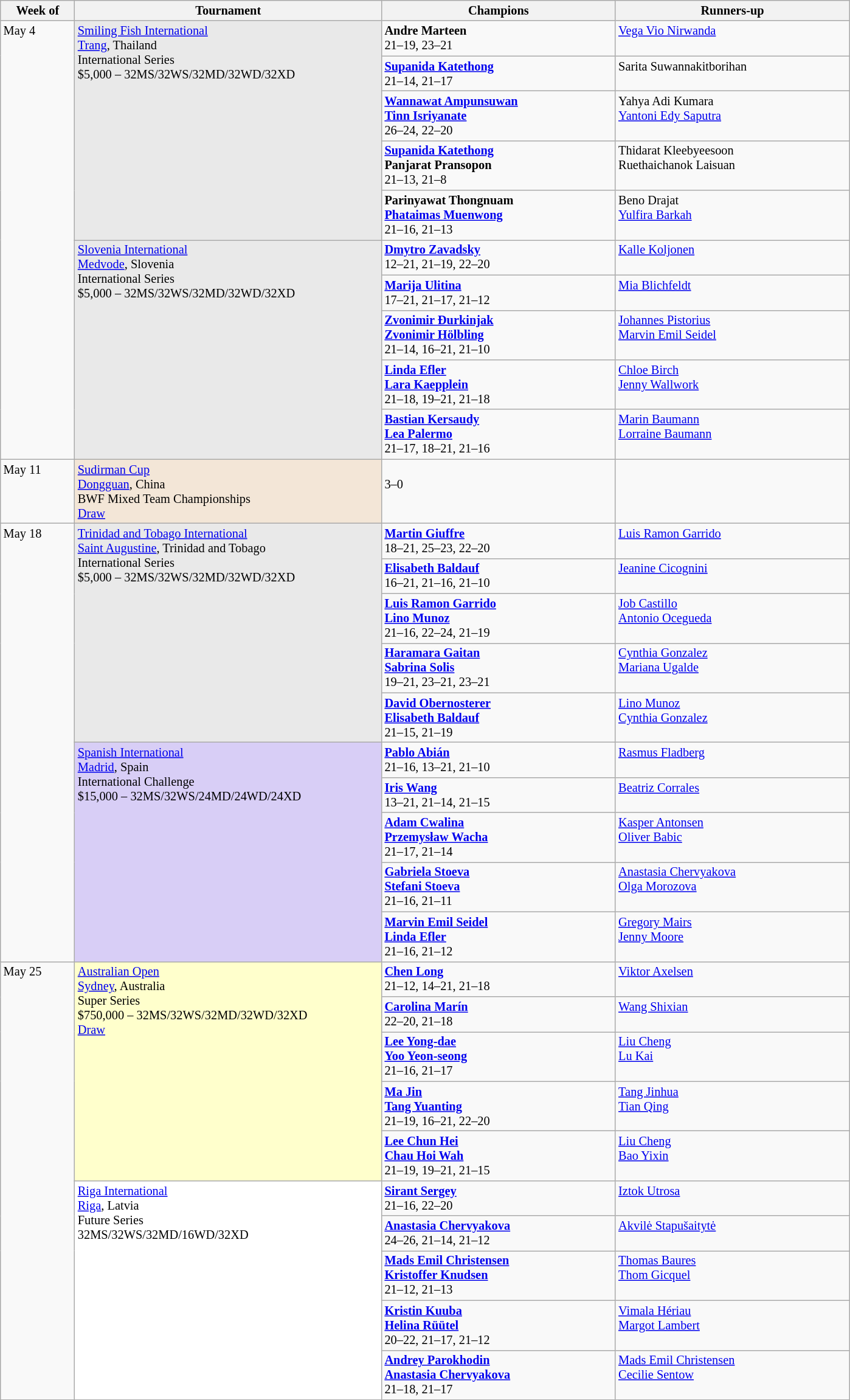<table class=wikitable style=font-size:85%>
<tr>
<th width=75>Week of</th>
<th width=330>Tournament</th>
<th width=250>Champions</th>
<th width=250>Runners-up</th>
</tr>
<tr valign=top>
<td rowspan=10>May 4</td>
<td style="background:#E9E9E9;" rowspan="5"><a href='#'>Smiling Fish International</a><br><a href='#'>Trang</a>, Thailand<br>International Series<br>$5,000 – 32MS/32WS/32MD/32WD/32XD</td>
<td> <strong>Andre Marteen</strong><br>21–19, 23–21</td>
<td> <a href='#'>Vega Vio Nirwanda</a></td>
</tr>
<tr valign=top>
<td> <strong><a href='#'>Supanida Katethong</a></strong><br>21–14, 21–17</td>
<td> Sarita Suwannakitborihan</td>
</tr>
<tr valign=top>
<td> <strong><a href='#'>Wannawat Ampunsuwan</a><br> <a href='#'>Tinn Isriyanate</a></strong><br>26–24, 22–20</td>
<td> Yahya Adi Kumara<br> <a href='#'>Yantoni Edy Saputra</a></td>
</tr>
<tr valign=top>
<td> <strong><a href='#'>Supanida Katethong</a><br> Panjarat Pransopon</strong><br>21–13, 21–8</td>
<td> Thidarat Kleebyeesoon<br> Ruethaichanok Laisuan</td>
</tr>
<tr valign=top>
<td> <strong>Parinyawat Thongnuam<br> <a href='#'>Phataimas Muenwong</a></strong><br>21–16, 21–13</td>
<td> Beno Drajat<br> <a href='#'>Yulfira Barkah</a></td>
</tr>
<tr valign=top>
<td style="background:#E9E9E9;" rowspan="5"><a href='#'>Slovenia International</a><br><a href='#'>Medvode</a>, Slovenia<br>International Series<br>$5,000 – 32MS/32WS/32MD/32WD/32XD</td>
<td> <strong><a href='#'>Dmytro Zavadsky</a></strong><br>12–21, 21–19, 22–20</td>
<td> <a href='#'>Kalle Koljonen</a></td>
</tr>
<tr valign=top>
<td> <strong><a href='#'>Marija Ulitina</a></strong><br>17–21, 21–17, 21–12</td>
<td> <a href='#'>Mia Blichfeldt</a></td>
</tr>
<tr valign=top>
<td> <strong><a href='#'>Zvonimir Đurkinjak</a><br> <a href='#'>Zvonimir Hölbling</a></strong><br>21–14, 16–21, 21–10</td>
<td> <a href='#'>Johannes Pistorius</a><br> <a href='#'>Marvin Emil Seidel</a></td>
</tr>
<tr valign=top>
<td> <strong><a href='#'>Linda Efler</a><br> <a href='#'>Lara Kaepplein</a></strong><br>21–18, 19–21, 21–18</td>
<td> <a href='#'>Chloe Birch</a><br> <a href='#'>Jenny Wallwork</a></td>
</tr>
<tr valign=top>
<td> <strong><a href='#'>Bastian Kersaudy</a><br> <a href='#'>Lea Palermo</a></strong><br>21–17, 18–21, 21–16</td>
<td> <a href='#'>Marin Baumann</a><br> <a href='#'>Lorraine Baumann</a></td>
</tr>
<tr valign=top>
<td rowspan=1>May 11</td>
<td style="background:#F3E6D7;"><a href='#'>Sudirman Cup</a><br><a href='#'>Dongguan</a>, China<br>BWF Mixed Team Championships<br><a href='#'>Draw</a></td>
<td><br>3–0</td>
<td></td>
</tr>
<tr valign=top>
<td rowspan=10>May 18</td>
<td style="background:#e9e9e9;" rowspan="5"><a href='#'>Trinidad and Tobago International</a><br><a href='#'>Saint Augustine</a>, Trinidad and Tobago<br>International Series<br>$5,000 – 32MS/32WS/32MD/32WD/32XD</td>
<td> <strong><a href='#'>Martin Giuffre</a></strong><br>18–21, 25–23, 22–20</td>
<td> <a href='#'>Luis Ramon Garrido</a></td>
</tr>
<tr valign=top>
<td> <strong><a href='#'>Elisabeth Baldauf</a></strong><br>16–21, 21–16, 21–10</td>
<td> <a href='#'>Jeanine Cicognini</a></td>
</tr>
<tr valign=top>
<td> <strong><a href='#'>Luis Ramon Garrido</a><br> <a href='#'>Lino Munoz</a></strong><br>21–16, 22–24, 21–19</td>
<td> <a href='#'>Job Castillo</a><br> <a href='#'>Antonio Ocegueda</a></td>
</tr>
<tr valign=top>
<td> <strong><a href='#'>Haramara Gaitan</a><br> <a href='#'>Sabrina Solis</a></strong><br>19–21, 23–21, 23–21</td>
<td> <a href='#'>Cynthia Gonzalez</a><br> <a href='#'>Mariana Ugalde</a></td>
</tr>
<tr valign=top>
<td> <strong><a href='#'>David Obernosterer</a><br> <a href='#'>Elisabeth Baldauf</a></strong><br>21–15, 21–19</td>
<td> <a href='#'>Lino Munoz</a><br> <a href='#'>Cynthia Gonzalez</a></td>
</tr>
<tr valign=top>
<td style="background:#d8cef6;" rowspan="5"><a href='#'>Spanish International</a><br><a href='#'>Madrid</a>, Spain<br>International Challenge<br>$15,000 – 32MS/32WS/24MD/24WD/24XD</td>
<td> <strong><a href='#'>Pablo Abián</a></strong><br>21–16, 13–21, 21–10</td>
<td> <a href='#'>Rasmus Fladberg</a></td>
</tr>
<tr valign=top>
<td> <strong><a href='#'>Iris Wang</a></strong><br>13–21, 21–14, 21–15</td>
<td> <a href='#'>Beatriz Corrales</a></td>
</tr>
<tr valign=top>
<td> <strong><a href='#'>Adam Cwalina</a><br> <a href='#'>Przemysław Wacha</a></strong><br>21–17, 21–14</td>
<td> <a href='#'>Kasper Antonsen</a><br> <a href='#'>Oliver Babic</a></td>
</tr>
<tr valign=top>
<td> <strong><a href='#'>Gabriela Stoeva</a><br> <a href='#'>Stefani Stoeva</a></strong><br>21–16, 21–11</td>
<td> <a href='#'>Anastasia Chervyakova</a><br> <a href='#'>Olga Morozova</a></td>
</tr>
<tr valign=top>
<td> <strong><a href='#'>Marvin Emil Seidel</a><br> <a href='#'>Linda Efler</a></strong><br>21–16, 21–12</td>
<td> <a href='#'>Gregory Mairs</a><br> <a href='#'>Jenny Moore</a></td>
</tr>
<tr valign=top>
<td rowspan=10>May 25</td>
<td style="background:#ffffcc;" rowspan="5"><a href='#'>Australian Open</a><br><a href='#'>Sydney</a>, Australia<br>Super Series<br>$750,000 – 32MS/32WS/32MD/32WD/32XD<br><a href='#'>Draw</a></td>
<td> <strong><a href='#'>Chen Long</a></strong><br>21–12, 14–21, 21–18</td>
<td> <a href='#'>Viktor Axelsen</a></td>
</tr>
<tr valign=top>
<td> <strong><a href='#'>Carolina Marín</a></strong><br>22–20, 21–18</td>
<td> <a href='#'>Wang Shixian</a></td>
</tr>
<tr valign=top>
<td> <strong><a href='#'>Lee Yong-dae</a><br> <a href='#'>Yoo Yeon-seong</a></strong><br>21–16, 21–17</td>
<td> <a href='#'>Liu Cheng</a><br> <a href='#'>Lu Kai</a></td>
</tr>
<tr valign=top>
<td> <strong><a href='#'>Ma Jin</a><br> <a href='#'>Tang Yuanting</a></strong><br>21–19, 16–21, 22–20</td>
<td> <a href='#'>Tang Jinhua</a><br> <a href='#'>Tian Qing</a></td>
</tr>
<tr valign=top>
<td> <strong><a href='#'>Lee Chun Hei</a><br> <a href='#'>Chau Hoi Wah</a></strong><br>21–19, 19–21, 21–15</td>
<td> <a href='#'>Liu Cheng</a><br> <a href='#'>Bao Yixin</a></td>
</tr>
<tr valign=top>
<td style="background:#ffffff;" rowspan="5"><a href='#'>Riga International</a><br><a href='#'>Riga</a>, Latvia<br>Future Series<br>32MS/32WS/32MD/16WD/32XD</td>
<td> <strong><a href='#'>Sirant Sergey</a></strong><br>21–16, 22–20</td>
<td> <a href='#'>Iztok Utrosa</a></td>
</tr>
<tr valign=top>
<td> <strong><a href='#'>Anastasia Chervyakova</a></strong><br>24–26, 21–14, 21–12</td>
<td> <a href='#'>Akvilė Stapušaitytė</a></td>
</tr>
<tr valign=top>
<td> <strong><a href='#'>Mads Emil Christensen</a><br> <a href='#'>Kristoffer Knudsen</a></strong><br>21–12, 21–13</td>
<td> <a href='#'>Thomas Baures</a><br> <a href='#'>Thom Gicquel</a></td>
</tr>
<tr valign=top>
<td> <strong><a href='#'>Kristin Kuuba</a><br> <a href='#'>Helina Rüütel</a></strong><br>20–22, 21–17, 21–12</td>
<td> <a href='#'>Vimala Hériau</a><br> <a href='#'>Margot Lambert</a></td>
</tr>
<tr valign=top>
<td> <strong><a href='#'>Andrey Parokhodin</a><br> <a href='#'>Anastasia Chervyakova</a></strong><br>21–18, 21–17</td>
<td> <a href='#'>Mads Emil Christensen</a><br> <a href='#'>Cecilie Sentow</a></td>
</tr>
</table>
